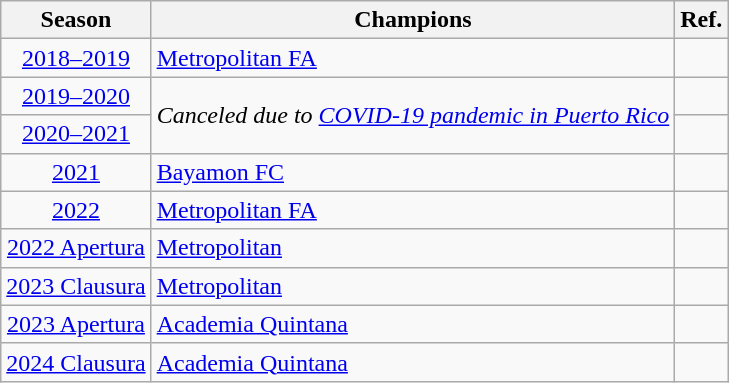<table class="wikitable" style="text-align:center;">
<tr>
<th>Season</th>
<th>Champions</th>
<th>Ref.</th>
</tr>
<tr>
<td><a href='#'>2018–2019</a></td>
<td align=left><a href='#'>Metropolitan FA</a></td>
<td></td>
</tr>
<tr>
<td><a href='#'>2019–2020</a></td>
<td rowspan=2><em>Canceled due to <a href='#'>COVID-19 pandemic in Puerto Rico</a></em></td>
<td></td>
</tr>
<tr>
<td><a href='#'>2020–2021</a></td>
<td></td>
</tr>
<tr>
<td><a href='#'>2021</a></td>
<td align=left><a href='#'>Bayamon FC</a></td>
<td></td>
</tr>
<tr>
<td><a href='#'>2022</a></td>
<td align=left><a href='#'>Metropolitan FA</a></td>
<td></td>
</tr>
<tr>
<td><a href='#'>2022 Apertura</a></td>
<td align=left><a href='#'>Metropolitan</a></td>
<td></td>
</tr>
<tr>
<td><a href='#'>2023 Clausura</a></td>
<td align=left><a href='#'>Metropolitan</a></td>
<td></td>
</tr>
<tr>
<td><a href='#'>2023 Apertura</a></td>
<td align=left><a href='#'>Academia Quintana</a></td>
<td></td>
</tr>
<tr>
<td><a href='#'>2024 Clausura</a></td>
<td align=left><a href='#'>Academia Quintana</a></td>
<td></td>
</tr>
</table>
